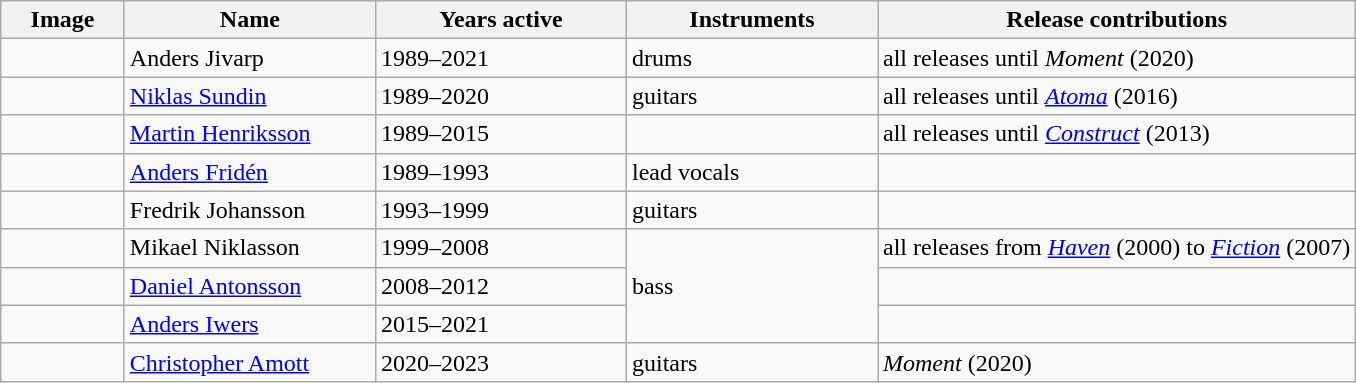<table class="wikitable">
<tr>
<th width="75">Image</th>
<th width="160">Name</th>
<th width="160">Years active</th>
<th width="160">Instruments</th>
<th>Release contributions</th>
</tr>
<tr>
<td></td>
<td>Anders Jivarp</td>
<td>1989–2021</td>
<td>drums</td>
<td>all releases until <em>Moment</em> (2020)</td>
</tr>
<tr>
<td></td>
<td><a href='#'>Niklas Sundin</a></td>
<td>1989–2020 </td>
<td>guitars</td>
<td>all releases until <em><a href='#'>Atoma</a></em> (2016)</td>
</tr>
<tr>
<td></td>
<td><a href='#'>Martin Henriksson</a></td>
<td>1989–2015</td>
<td></td>
<td>all releases until <em><a href='#'>Construct</a></em> (2013)</td>
</tr>
<tr>
<td></td>
<td><a href='#'>Anders Fridén</a></td>
<td>1989–1993</td>
<td>lead vocals</td>
<td></td>
</tr>
<tr>
<td></td>
<td>Fredrik Johansson</td>
<td>1993–1999 </td>
<td>guitars</td>
<td></td>
</tr>
<tr>
<td></td>
<td>Mikael Niklasson</td>
<td>1999–2008</td>
<td rowspan="3">bass</td>
<td>all releases from <em><a href='#'>Haven</a></em> (2000) to <em><a href='#'>Fiction</a></em> (2007)</td>
</tr>
<tr>
<td></td>
<td><a href='#'>Daniel Antonsson</a></td>
<td>2008–2012</td>
<td></td>
</tr>
<tr>
<td></td>
<td><a href='#'>Anders Iwers</a></td>
<td>2015–2021</td>
<td></td>
</tr>
<tr>
<td></td>
<td><a href='#'>Christopher Amott</a></td>
<td>2020–2023 </td>
<td>guitars</td>
<td><em>Moment</em> (2020)</td>
</tr>
</table>
